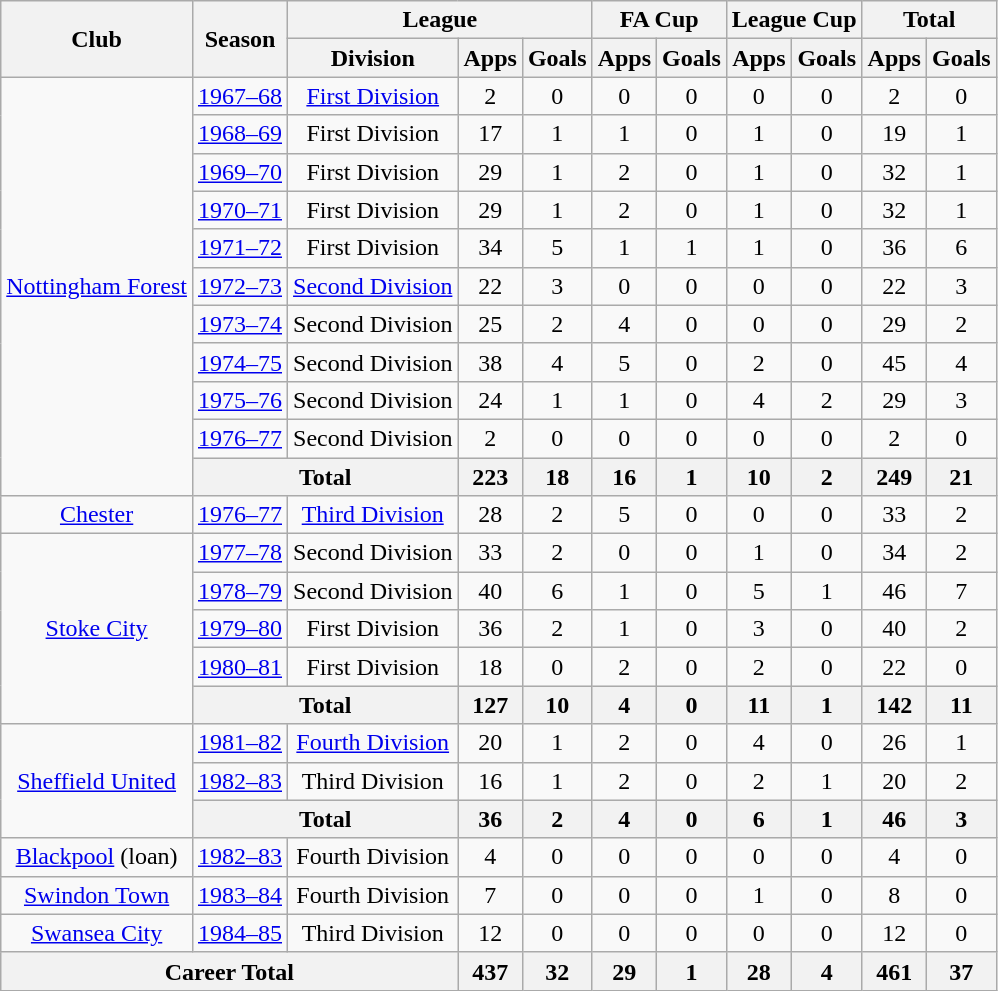<table class="wikitable" style="text-align: center;">
<tr>
<th rowspan="2">Club</th>
<th rowspan="2">Season</th>
<th colspan="3">League</th>
<th colspan="2">FA Cup</th>
<th colspan="2">League Cup</th>
<th colspan="2">Total</th>
</tr>
<tr>
<th>Division</th>
<th>Apps</th>
<th>Goals</th>
<th>Apps</th>
<th>Goals</th>
<th>Apps</th>
<th>Goals</th>
<th>Apps</th>
<th>Goals</th>
</tr>
<tr>
<td rowspan="11"><a href='#'>Nottingham Forest</a></td>
<td><a href='#'>1967–68</a></td>
<td><a href='#'>First Division</a></td>
<td>2</td>
<td>0</td>
<td>0</td>
<td>0</td>
<td>0</td>
<td>0</td>
<td>2</td>
<td>0</td>
</tr>
<tr>
<td><a href='#'>1968–69</a></td>
<td>First Division</td>
<td>17</td>
<td>1</td>
<td>1</td>
<td>0</td>
<td>1</td>
<td>0</td>
<td>19</td>
<td>1</td>
</tr>
<tr>
<td><a href='#'>1969–70</a></td>
<td>First Division</td>
<td>29</td>
<td>1</td>
<td>2</td>
<td>0</td>
<td>1</td>
<td>0</td>
<td>32</td>
<td>1</td>
</tr>
<tr>
<td><a href='#'>1970–71</a></td>
<td>First Division</td>
<td>29</td>
<td>1</td>
<td>2</td>
<td>0</td>
<td>1</td>
<td>0</td>
<td>32</td>
<td>1</td>
</tr>
<tr>
<td><a href='#'>1971–72</a></td>
<td>First Division</td>
<td>34</td>
<td>5</td>
<td>1</td>
<td>1</td>
<td>1</td>
<td>0</td>
<td>36</td>
<td>6</td>
</tr>
<tr>
<td><a href='#'>1972–73</a></td>
<td><a href='#'>Second Division</a></td>
<td>22</td>
<td>3</td>
<td>0</td>
<td>0</td>
<td>0</td>
<td>0</td>
<td>22</td>
<td>3</td>
</tr>
<tr>
<td><a href='#'>1973–74</a></td>
<td>Second Division</td>
<td>25</td>
<td>2</td>
<td>4</td>
<td>0</td>
<td>0</td>
<td>0</td>
<td>29</td>
<td>2</td>
</tr>
<tr>
<td><a href='#'>1974–75</a></td>
<td>Second Division</td>
<td>38</td>
<td>4</td>
<td>5</td>
<td>0</td>
<td>2</td>
<td>0</td>
<td>45</td>
<td>4</td>
</tr>
<tr>
<td><a href='#'>1975–76</a></td>
<td>Second Division</td>
<td>24</td>
<td>1</td>
<td>1</td>
<td>0</td>
<td>4</td>
<td>2</td>
<td>29</td>
<td>3</td>
</tr>
<tr>
<td><a href='#'>1976–77</a></td>
<td>Second Division</td>
<td>2</td>
<td>0</td>
<td>0</td>
<td>0</td>
<td>0</td>
<td>0</td>
<td>2</td>
<td>0</td>
</tr>
<tr>
<th colspan="2">Total</th>
<th>223</th>
<th>18</th>
<th>16</th>
<th>1</th>
<th>10</th>
<th>2</th>
<th>249</th>
<th>21</th>
</tr>
<tr>
<td><a href='#'>Chester</a></td>
<td><a href='#'>1976–77</a></td>
<td><a href='#'>Third Division</a></td>
<td>28</td>
<td>2</td>
<td>5</td>
<td>0</td>
<td>0</td>
<td>0</td>
<td>33</td>
<td>2</td>
</tr>
<tr>
<td rowspan="5"><a href='#'>Stoke City</a></td>
<td><a href='#'>1977–78</a></td>
<td>Second Division</td>
<td>33</td>
<td>2</td>
<td>0</td>
<td>0</td>
<td>1</td>
<td>0</td>
<td>34</td>
<td>2</td>
</tr>
<tr>
<td><a href='#'>1978–79</a></td>
<td>Second Division</td>
<td>40</td>
<td>6</td>
<td>1</td>
<td>0</td>
<td>5</td>
<td>1</td>
<td>46</td>
<td>7</td>
</tr>
<tr>
<td><a href='#'>1979–80</a></td>
<td>First Division</td>
<td>36</td>
<td>2</td>
<td>1</td>
<td>0</td>
<td>3</td>
<td>0</td>
<td>40</td>
<td>2</td>
</tr>
<tr>
<td><a href='#'>1980–81</a></td>
<td>First Division</td>
<td>18</td>
<td>0</td>
<td>2</td>
<td>0</td>
<td>2</td>
<td>0</td>
<td>22</td>
<td>0</td>
</tr>
<tr>
<th colspan="2">Total</th>
<th>127</th>
<th>10</th>
<th>4</th>
<th>0</th>
<th>11</th>
<th>1</th>
<th>142</th>
<th>11</th>
</tr>
<tr>
<td rowspan="3"><a href='#'>Sheffield United</a></td>
<td><a href='#'>1981–82</a></td>
<td><a href='#'>Fourth Division</a></td>
<td>20</td>
<td>1</td>
<td>2</td>
<td>0</td>
<td>4</td>
<td>0</td>
<td>26</td>
<td>1</td>
</tr>
<tr>
<td><a href='#'>1982–83</a></td>
<td>Third Division</td>
<td>16</td>
<td>1</td>
<td>2</td>
<td>0</td>
<td>2</td>
<td>1</td>
<td>20</td>
<td>2</td>
</tr>
<tr>
<th colspan="2">Total</th>
<th>36</th>
<th>2</th>
<th>4</th>
<th>0</th>
<th>6</th>
<th>1</th>
<th>46</th>
<th>3</th>
</tr>
<tr>
<td><a href='#'>Blackpool</a> (loan)</td>
<td><a href='#'>1982–83</a></td>
<td>Fourth Division</td>
<td>4</td>
<td>0</td>
<td>0</td>
<td>0</td>
<td>0</td>
<td>0</td>
<td>4</td>
<td>0</td>
</tr>
<tr>
<td><a href='#'>Swindon Town</a></td>
<td><a href='#'>1983–84</a></td>
<td>Fourth Division</td>
<td>7</td>
<td>0</td>
<td>0</td>
<td>0</td>
<td>1</td>
<td>0</td>
<td>8</td>
<td>0</td>
</tr>
<tr>
<td><a href='#'>Swansea City</a></td>
<td><a href='#'>1984–85</a></td>
<td>Third Division</td>
<td>12</td>
<td>0</td>
<td>0</td>
<td>0</td>
<td>0</td>
<td>0</td>
<td>12</td>
<td>0</td>
</tr>
<tr>
<th colspan="3">Career Total</th>
<th>437</th>
<th>32</th>
<th>29</th>
<th>1</th>
<th>28</th>
<th>4</th>
<th>461</th>
<th>37</th>
</tr>
</table>
